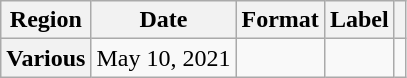<table class="wikitable plainrowheaders">
<tr>
<th scope="col">Region</th>
<th scope="col">Date</th>
<th scope="col">Format</th>
<th scope="col">Label</th>
<th scope="col"></th>
</tr>
<tr>
<th scope="row">Various</th>
<td>May 10, 2021</td>
<td></td>
<td></td>
<td style="text-align:center"></td>
</tr>
</table>
